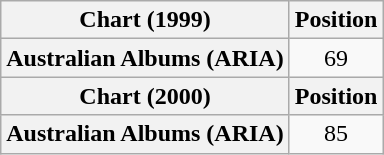<table class="wikitable plainrowheaders" style="text-align:center">
<tr>
<th scope="col">Chart (1999)</th>
<th scope="col">Position</th>
</tr>
<tr>
<th scope="row">Australian Albums (ARIA)</th>
<td>69</td>
</tr>
<tr>
<th scope="col">Chart (2000)</th>
<th scope="col">Position</th>
</tr>
<tr>
<th scope="row">Australian Albums (ARIA)</th>
<td>85</td>
</tr>
</table>
